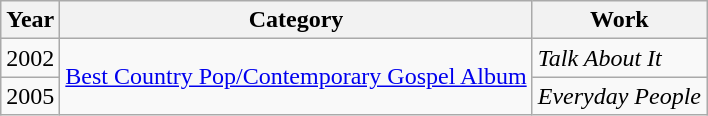<table class="wikitable">
<tr>
<th>Year</th>
<th>Category</th>
<th>Work</th>
</tr>
<tr>
<td>2002</td>
<td rowspan="2"><a href='#'>Best Country Pop/Contemporary Gospel Album</a></td>
<td><em>Talk About It</em></td>
</tr>
<tr>
<td>2005</td>
<td><em>Everyday People</em></td>
</tr>
</table>
